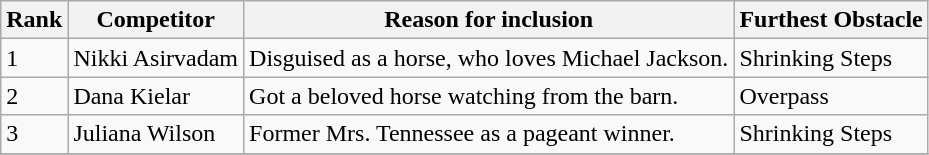<table class="wikitable sortable mw-collapsible">
<tr>
<th>Rank</th>
<th>Competitor</th>
<th>Reason for inclusion</th>
<th>Furthest Obstacle</th>
</tr>
<tr>
<td>1</td>
<td>Nikki Asirvadam</td>
<td>Disguised as a horse, who loves Michael Jackson.</td>
<td>Shrinking Steps</td>
</tr>
<tr>
<td>2</td>
<td>Dana Kielar</td>
<td>Got a beloved horse watching from the barn.</td>
<td>Overpass</td>
</tr>
<tr>
<td>3</td>
<td>Juliana Wilson</td>
<td>Former Mrs. Tennessee as a pageant winner.</td>
<td>Shrinking Steps</td>
</tr>
<tr>
</tr>
</table>
